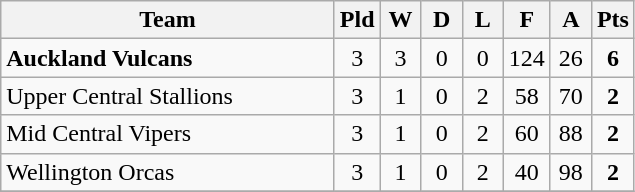<table class="wikitable" style="text-align:center;">
<tr>
<th width=215>Team</th>
<th width=20 abbr="Played">Pld</th>
<th width=20 abbr="Won">W</th>
<th width=20 abbr="Drawn">D</th>
<th width=20 abbr="Lost">L</th>
<th width=20 abbr="For">F</th>
<th width=20 abbr="Against">A</th>
<th width=20 abbr="Points">Pts</th>
</tr>
<tr>
<td style="text-align:left;"><strong>Auckland Vulcans</strong></td>
<td>3</td>
<td>3</td>
<td>0</td>
<td>0</td>
<td>124</td>
<td>26</td>
<td><strong>6</strong></td>
</tr>
<tr>
<td style="text-align:left;">Upper Central Stallions</td>
<td>3</td>
<td>1</td>
<td>0</td>
<td>2</td>
<td>58</td>
<td>70</td>
<td><strong>2</strong></td>
</tr>
<tr>
<td style="text-align:left;">Mid Central Vipers</td>
<td>3</td>
<td>1</td>
<td>0</td>
<td>2</td>
<td>60</td>
<td>88</td>
<td><strong>2</strong></td>
</tr>
<tr>
<td style="text-align:left;">Wellington Orcas</td>
<td>3</td>
<td>1</td>
<td>0</td>
<td>2</td>
<td>40</td>
<td>98</td>
<td><strong>2</strong></td>
</tr>
<tr>
</tr>
</table>
